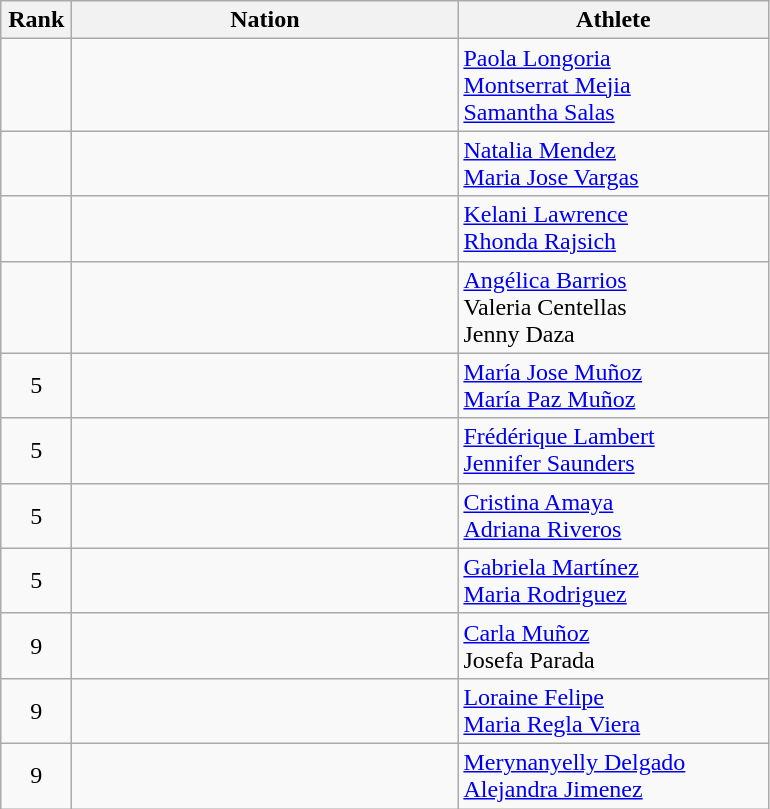<table class="wikitable">
<tr>
<th width=40>Rank</th>
<th width=250>Nation</th>
<th width=200>Athlete</th>
</tr>
<tr>
<td align=center></td>
<td align="left"></td>
<td><a href='#'>Paola Longoria</a> <br><a href='#'>Montserrat Mejia</a><br><a href='#'>Samantha Salas</a></td>
</tr>
<tr>
<td align=center></td>
<td align="left"></td>
<td><a href='#'>Natalia Mendez</a> <br><a href='#'>Maria Jose Vargas</a></td>
</tr>
<tr>
<td align=center></td>
<td align="left"></td>
<td><a href='#'>Kelani Lawrence</a> <br><a href='#'>Rhonda Rajsich</a></td>
</tr>
<tr>
<td align=center></td>
<td align="left"></td>
<td><a href='#'>Angélica Barrios</a> <br>Valeria Centellas<br>Jenny Daza</td>
</tr>
<tr>
<td align=center>5</td>
<td align="left"></td>
<td><a href='#'>María Jose Muñoz</a> <br><a href='#'>María Paz Muñoz</a></td>
</tr>
<tr>
<td align=center>5</td>
<td align="left"></td>
<td><a href='#'>Frédérique Lambert</a> <br><a href='#'>Jennifer Saunders</a></td>
</tr>
<tr>
<td align=center>5</td>
<td align="left"></td>
<td><a href='#'>Cristina Amaya</a> <br><a href='#'>Adriana Riveros</a></td>
</tr>
<tr>
<td align=center>5</td>
<td align="left"></td>
<td><a href='#'>Gabriela Martínez</a> <br><a href='#'>Maria Rodriguez</a></td>
</tr>
<tr>
<td align=center>9</td>
<td align="left"></td>
<td><a href='#'>Carla Muñoz</a><br>Josefa Parada</td>
</tr>
<tr>
<td align=center>9</td>
<td align="left"></td>
<td><a href='#'>Loraine Felipe</a> <br><a href='#'>Maria Regla Viera</a></td>
</tr>
<tr>
<td align=center>9</td>
<td align="left"></td>
<td><a href='#'>Merynanyelly Delgado</a> <br><a href='#'>Alejandra Jimenez</a></td>
</tr>
</table>
